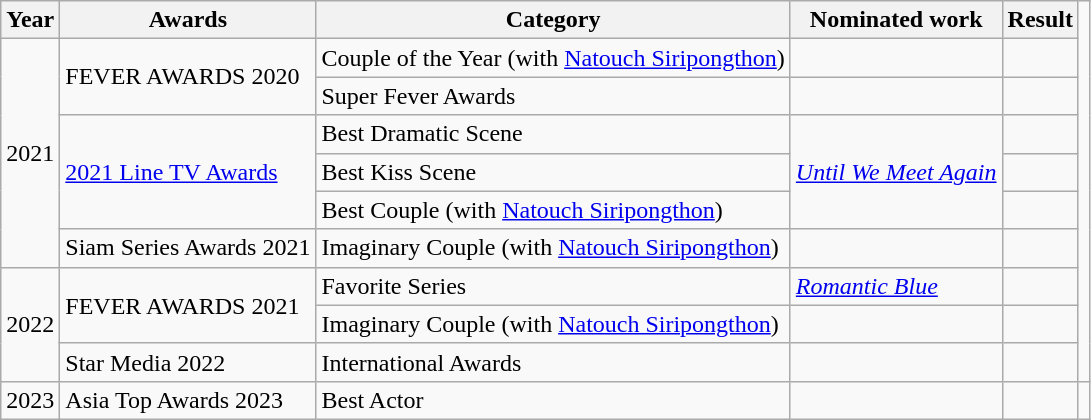<table class="wikitable">
<tr>
<th>Year</th>
<th>Awards</th>
<th>Category</th>
<th>Nominated work</th>
<th>Result</th>
</tr>
<tr>
<td rowspan="6">2021</td>
<td rowspan="2">FEVER AWARDS 2020</td>
<td>Couple of the Year (with <a href='#'>Natouch Siripongthon</a>)</td>
<td></td>
<td></td>
</tr>
<tr>
<td>Super Fever Awards</td>
<td></td>
<td></td>
</tr>
<tr>
<td rowspan="3"><a href='#'>2021 Line TV Awards</a></td>
<td>Best Dramatic Scene</td>
<td rowspan="3"><em><a href='#'>Until We Meet Again</a></em></td>
<td></td>
</tr>
<tr>
<td>Best Kiss Scene</td>
<td></td>
</tr>
<tr>
<td>Best Couple (with <a href='#'>Natouch Siripongthon</a>)</td>
<td></td>
</tr>
<tr>
<td>Siam Series Awards 2021</td>
<td>Imaginary Couple (with <a href='#'>Natouch Siripongthon</a>)</td>
<td></td>
<td></td>
</tr>
<tr>
<td rowspan="3">2022</td>
<td rowspan="2">FEVER AWARDS 2021</td>
<td>Favorite Series</td>
<td><em><a href='#'>Romantic Blue</a></em></td>
<td></td>
</tr>
<tr>
<td>Imaginary Couple (with <a href='#'>Natouch Siripongthon</a>)</td>
<td></td>
<td></td>
</tr>
<tr>
<td>Star Media 2022</td>
<td>International Awards</td>
<td></td>
<td></td>
</tr>
<tr>
<td>2023</td>
<td>Asia Top Awards 2023</td>
<td>Best Actor</td>
<td></td>
<td></td>
<td></td>
</tr>
</table>
